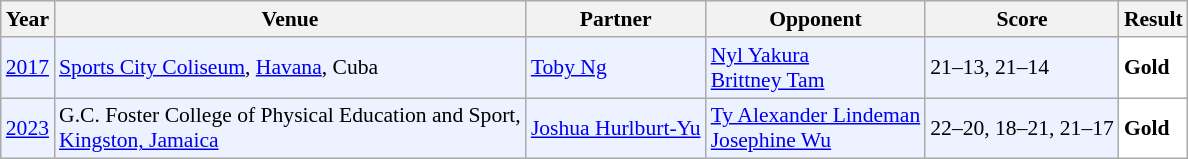<table class="sortable wikitable" style="font-size: 90%;">
<tr>
<th>Year</th>
<th>Venue</th>
<th>Partner</th>
<th>Opponent</th>
<th>Score</th>
<th>Result</th>
</tr>
<tr style="background:#ECF2FF">
<td align="center"><a href='#'>2017</a></td>
<td align="left"><a href='#'>Sports City Coliseum</a>, <a href='#'>Havana</a>, Cuba</td>
<td align="left"> <a href='#'>Toby Ng</a></td>
<td align="left"> <a href='#'>Nyl Yakura</a><br> <a href='#'>Brittney Tam</a></td>
<td align="left">21–13, 21–14</td>
<td style="text-align:left; background:white"> <strong>Gold</strong></td>
</tr>
<tr style="background:#ECF2FF">
<td align="center"><a href='#'>2023</a></td>
<td align="left">G.C. Foster College of Physical Education and Sport,<br><a href='#'>Kingston, Jamaica</a></td>
<td align="left"> <a href='#'>Joshua Hurlburt-Yu</a></td>
<td align="left"> <a href='#'>Ty Alexander Lindeman</a><br> <a href='#'>Josephine Wu</a></td>
<td align="left">22–20, 18–21, 21–17</td>
<td style="text-align:left; background:white"> <strong>Gold</strong></td>
</tr>
</table>
